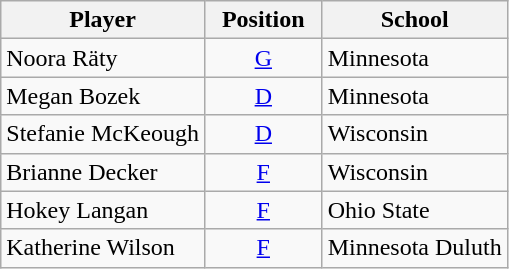<table class="wikitable">
<tr>
<th>Player</th>
<th>  Position  </th>
<th>School</th>
</tr>
<tr>
<td>Noora Räty</td>
<td align=center><a href='#'>G</a></td>
<td>Minnesota</td>
</tr>
<tr>
<td>Megan Bozek</td>
<td align=center><a href='#'>D</a></td>
<td>Minnesota</td>
</tr>
<tr>
<td>Stefanie McKeough</td>
<td align=center><a href='#'>D</a></td>
<td>Wisconsin</td>
</tr>
<tr>
<td>Brianne Decker</td>
<td align=center><a href='#'>F</a></td>
<td>Wisconsin</td>
</tr>
<tr>
<td>Hokey Langan</td>
<td align=center><a href='#'>F</a></td>
<td>Ohio State</td>
</tr>
<tr>
<td>Katherine Wilson</td>
<td align=center><a href='#'>F</a></td>
<td>Minnesota Duluth</td>
</tr>
</table>
